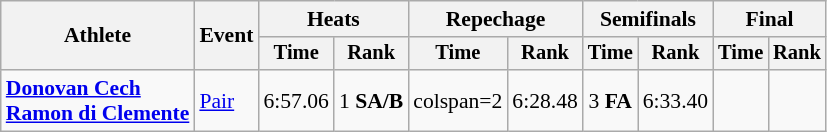<table class="wikitable" style="font-size:90%;">
<tr>
<th rowspan="2">Athlete</th>
<th rowspan="2">Event</th>
<th colspan="2">Heats</th>
<th colspan="2">Repechage</th>
<th colspan="2">Semifinals</th>
<th colspan="2">Final</th>
</tr>
<tr style="font-size:95%">
<th>Time</th>
<th>Rank</th>
<th>Time</th>
<th>Rank</th>
<th>Time</th>
<th>Rank</th>
<th>Time</th>
<th>Rank</th>
</tr>
<tr align=center>
<td align=left><strong><a href='#'>Donovan Cech</a><br><a href='#'>Ramon di Clemente</a></strong></td>
<td align=left><a href='#'>Pair</a></td>
<td>6:57.06</td>
<td>1 <strong>SA/B</strong></td>
<td>colspan=2 </td>
<td>6:28.48</td>
<td>3 <strong>FA</strong></td>
<td>6:33.40</td>
<td></td>
</tr>
</table>
